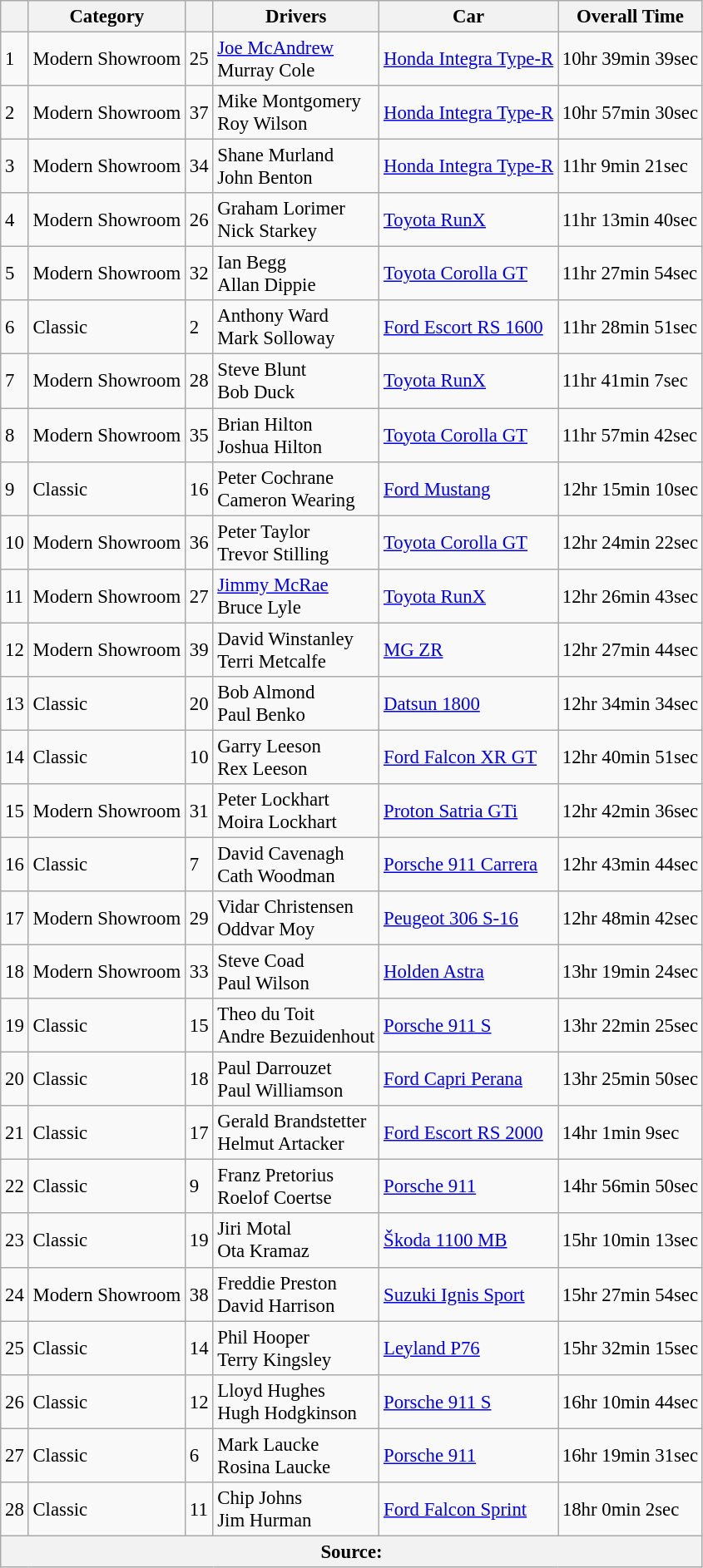<table class="wikitable" style="text-align: left; font-size: 95%;">
<tr>
<th></th>
<th>Category</th>
<th></th>
<th>Drivers</th>
<th>Car</th>
<th>Overall Time</th>
</tr>
<tr>
<td>1</td>
<td>Modern Showroom</td>
<td>25</td>
<td> <a href='#'>Joe McAndrew</a> <br>  Murray Cole</td>
<td><a href='#'>Honda Integra Type-R</a></td>
<td>10hr 39min 39sec</td>
</tr>
<tr>
<td>2</td>
<td>Modern Showroom</td>
<td>37</td>
<td> Mike Montgomery <br>  Roy Wilson</td>
<td><a href='#'>Honda Integra Type-R</a></td>
<td>10hr 57min 30sec</td>
</tr>
<tr>
<td>3</td>
<td>Modern Showroom</td>
<td>34</td>
<td> Shane Murland <br>  John Benton</td>
<td><a href='#'>Honda Integra Type-R</a></td>
<td>11hr 9min 21sec</td>
</tr>
<tr>
<td>4</td>
<td>Modern Showroom</td>
<td>26</td>
<td> Graham Lorimer <br>  Nick Starkey</td>
<td><a href='#'>Toyota RunX</a></td>
<td>11hr 13min 40sec</td>
</tr>
<tr>
<td>5</td>
<td>Modern Showroom</td>
<td>32</td>
<td> Ian Begg <br>  Allan Dippie</td>
<td><a href='#'>Toyota Corolla GT</a></td>
<td>11hr 27min 54sec</td>
</tr>
<tr>
<td>6</td>
<td>Classic</td>
<td>2</td>
<td> Anthony Ward <br>  Mark Solloway</td>
<td><a href='#'>Ford Escort RS 1600</a></td>
<td>11hr 28min 51sec</td>
</tr>
<tr>
<td>7</td>
<td>Modern Showroom</td>
<td>28</td>
<td> Steve Blunt <br>  Bob Duck</td>
<td><a href='#'>Toyota RunX</a></td>
<td>11hr 41min 7sec</td>
</tr>
<tr>
<td>8</td>
<td>Modern Showroom</td>
<td>35</td>
<td> Brian Hilton <br>  Joshua Hilton</td>
<td><a href='#'>Toyota Corolla GT</a></td>
<td>11hr 57min 42sec</td>
</tr>
<tr>
<td>9</td>
<td>Classic</td>
<td>16</td>
<td> Peter Cochrane <br>  Cameron Wearing</td>
<td><a href='#'>Ford Mustang</a></td>
<td>12hr 15min 10sec</td>
</tr>
<tr>
<td>10</td>
<td>Modern Showroom</td>
<td>36</td>
<td> Peter Taylor <br>  Trevor Stilling</td>
<td><a href='#'>Toyota Corolla GT</a></td>
<td>12hr 24min 22sec</td>
</tr>
<tr>
<td>11</td>
<td>Modern Showroom</td>
<td>27</td>
<td> <a href='#'>Jimmy McRae</a> <br>  Bruce Lyle</td>
<td><a href='#'>Toyota RunX</a></td>
<td>12hr 26min 43sec</td>
</tr>
<tr>
<td>12</td>
<td>Modern Showroom</td>
<td>39</td>
<td> David Winstanley <br>  Terri Metcalfe</td>
<td><a href='#'>MG ZR</a></td>
<td>12hr 27min 44sec</td>
</tr>
<tr>
<td>13</td>
<td>Classic</td>
<td>20</td>
<td> Bob Almond <br>  Paul Benko</td>
<td><a href='#'>Datsun 1800</a></td>
<td>12hr 34min 34sec</td>
</tr>
<tr>
<td>14</td>
<td>Classic</td>
<td>10</td>
<td> Garry Leeson <br>  Rex Leeson</td>
<td><a href='#'>Ford Falcon XR GT</a></td>
<td>12hr 40min 51sec</td>
</tr>
<tr>
<td>15</td>
<td>Modern Showroom</td>
<td>31</td>
<td> Peter Lockhart <br>  Moira Lockhart</td>
<td><a href='#'>Proton Satria GTi</a></td>
<td>12hr 42min 36sec</td>
</tr>
<tr>
<td>16</td>
<td>Classic</td>
<td>7</td>
<td> David Cavenagh <br>  Cath Woodman</td>
<td><a href='#'>Porsche 911 Carrera</a></td>
<td>12hr 43min 44sec</td>
</tr>
<tr>
<td>17</td>
<td>Modern Showroom</td>
<td>29</td>
<td> Vidar Christensen <br>  Oddvar Moy</td>
<td><a href='#'>Peugeot 306 S-16</a></td>
<td>12hr 48min 42sec</td>
</tr>
<tr>
<td>18</td>
<td>Modern Showroom</td>
<td>33</td>
<td> Steve Coad <br>  Paul Wilson</td>
<td><a href='#'>Holden Astra</a></td>
<td>13hr 19min 24sec</td>
</tr>
<tr>
<td>19</td>
<td>Classic</td>
<td>15</td>
<td> Theo du Toit <br>  Andre Bezuidenhout</td>
<td><a href='#'>Porsche 911 S</a></td>
<td>13hr 22min 25sec</td>
</tr>
<tr>
<td>20</td>
<td>Classic</td>
<td>18</td>
<td>  Paul Darrouzet <br>  Paul Williamson</td>
<td><a href='#'>Ford Capri Perana</a></td>
<td>13hr 25min 50sec</td>
</tr>
<tr>
<td>21</td>
<td>Classic</td>
<td>17</td>
<td>  Gerald Brandstetter <br>  Helmut Artacker</td>
<td><a href='#'>Ford Escort RS 2000</a></td>
<td>14hr 1min 9sec</td>
</tr>
<tr>
<td>22</td>
<td>Classic</td>
<td>9</td>
<td> Franz Pretorius <br>  Roelof Coertse</td>
<td><a href='#'>Porsche 911</a></td>
<td>14hr 56min 50sec</td>
</tr>
<tr>
<td>23</td>
<td>Classic</td>
<td>19</td>
<td> Jiri Motal <br>  Ota Kramaz</td>
<td><a href='#'>Škoda 1100 MB</a></td>
<td>15hr 10min 13sec</td>
</tr>
<tr>
<td>24</td>
<td>Modern Showroom</td>
<td>38</td>
<td> Freddie Preston <br>  David Harrison</td>
<td><a href='#'>Suzuki Ignis Sport</a></td>
<td>15hr 27min 54sec</td>
</tr>
<tr>
<td>25</td>
<td>Classic</td>
<td>14</td>
<td>  Phil Hooper <br>  Terry Kingsley</td>
<td><a href='#'>Leyland P76</a></td>
<td>15hr 32min 15sec</td>
</tr>
<tr>
<td>26</td>
<td>Classic</td>
<td>12</td>
<td> Lloyd Hughes <br>  Hugh Hodgkinson</td>
<td><a href='#'>Porsche 911 S</a></td>
<td>16hr 10min 44sec</td>
</tr>
<tr>
<td>27</td>
<td>Classic</td>
<td>6</td>
<td> Mark Laucke <br>  Rosina Laucke</td>
<td><a href='#'>Porsche 911</a></td>
<td>16hr 19min 31sec</td>
</tr>
<tr>
<td>28</td>
<td>Classic</td>
<td>11</td>
<td> Chip Johns <br>  Jim Hurman</td>
<td><a href='#'>Ford Falcon Sprint</a></td>
<td>18hr 0min 2sec</td>
</tr>
<tr>
<th colspan=6>Source:</th>
</tr>
</table>
